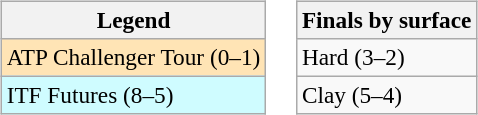<table>
<tr valign=top>
<td><br><table class="wikitable" style=font-size:97%>
<tr>
<th>Legend</th>
</tr>
<tr style="background:moccasin;">
<td>ATP Challenger Tour (0–1)</td>
</tr>
<tr style="background:#cffcff;">
<td>ITF Futures (8–5)</td>
</tr>
</table>
</td>
<td><br><table class="wikitable" style=font-size:97%>
<tr>
<th>Finals by surface</th>
</tr>
<tr>
<td>Hard (3–2)</td>
</tr>
<tr>
<td>Clay (5–4)</td>
</tr>
</table>
</td>
</tr>
</table>
